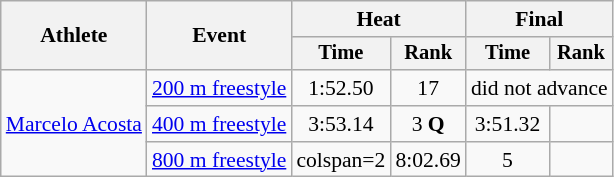<table class=wikitable style="font-size:90%">
<tr>
<th rowspan=2>Athlete</th>
<th rowspan=2>Event</th>
<th colspan="2">Heat</th>
<th colspan="2">Final</th>
</tr>
<tr style="font-size:95%">
<th>Time</th>
<th>Rank</th>
<th>Time</th>
<th>Rank</th>
</tr>
<tr align=center>
<td align=left rowspan=3><a href='#'>Marcelo Acosta</a></td>
<td align=left><a href='#'>200 m freestyle</a></td>
<td>1:52.50</td>
<td>17</td>
<td colspan=2>did not advance</td>
</tr>
<tr align=center>
<td align=left><a href='#'>400 m freestyle</a></td>
<td>3:53.14</td>
<td>3 <strong>Q</strong></td>
<td>3:51.32</td>
<td></td>
</tr>
<tr align=center>
<td align=left><a href='#'>800 m freestyle</a></td>
<td>colspan=2 </td>
<td>8:02.69</td>
<td>5</td>
</tr>
</table>
